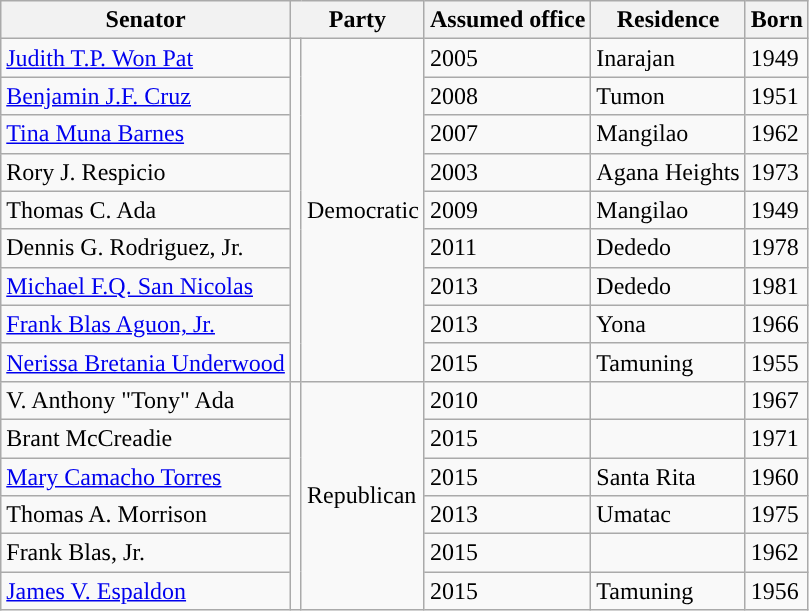<table class="wikitable sortable" id="votingmembers">
<tr style="vertical-align:bottom;">
<th>Senator</th>
<th colspan=2>Party</th>
<th>Assumed office</th>
<th>Residence</th>
<th>Born</th>
</tr>
<tr>
<td><a href='#'>Judith T.P. Won Pat</a></td>
<td rowspan="9" style="background-color:"></td>
<td rowspan="9">Democratic</td>
<td>2005</td>
<td>Inarajan</td>
<td>1949</td>
</tr>
<tr>
<td><a href='#'>Benjamin J.F. Cruz</a></td>
<td>2008</td>
<td>Tumon</td>
<td>1951</td>
</tr>
<tr>
<td><a href='#'>Tina Muna Barnes</a></td>
<td>2007</td>
<td>Mangilao</td>
<td>1962</td>
</tr>
<tr>
<td>Rory J. Respicio</td>
<td>2003</td>
<td>Agana Heights</td>
<td>1973</td>
</tr>
<tr>
<td>Thomas C. Ada</td>
<td>2009</td>
<td>Mangilao</td>
<td>1949</td>
</tr>
<tr>
<td>Dennis G. Rodriguez, Jr.</td>
<td>2011</td>
<td>Dededo</td>
<td>1978</td>
</tr>
<tr>
<td><a href='#'>Michael F.Q. San Nicolas</a></td>
<td>2013</td>
<td>Dededo</td>
<td>1981</td>
</tr>
<tr>
<td><a href='#'>Frank Blas Aguon, Jr.</a></td>
<td>2013</td>
<td>Yona</td>
<td>1966</td>
</tr>
<tr>
<td><a href='#'>Nerissa Bretania Underwood</a></td>
<td>2015</td>
<td>Tamuning</td>
<td>1955</td>
</tr>
<tr>
<td>V. Anthony "Tony" Ada</td>
<td rowspan="6" style="background-color:"></td>
<td rowspan="6">Republican</td>
<td>2010</td>
<td></td>
<td>1967</td>
</tr>
<tr>
<td>Brant McCreadie</td>
<td>2015</td>
<td></td>
<td>1971</td>
</tr>
<tr>
<td><a href='#'>Mary Camacho Torres</a></td>
<td>2015</td>
<td>Santa Rita</td>
<td>1960</td>
</tr>
<tr>
<td>Thomas A. Morrison</td>
<td>2013</td>
<td>Umatac</td>
<td>1975</td>
</tr>
<tr>
<td>Frank Blas, Jr.</td>
<td>2015</td>
<td></td>
<td>1962</td>
</tr>
<tr>
<td><a href='#'>James V. Espaldon</a></td>
<td>2015</td>
<td>Tamuning</td>
<td>1956</td>
</tr>
</table>
